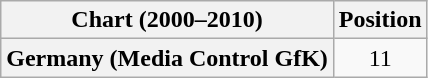<table class="wikitable plainrowheaders" style="text-align:center">
<tr>
<th scope="col">Chart (2000–2010)</th>
<th>Position</th>
</tr>
<tr>
<th scope="row">Germany (Media Control GfK)</th>
<td>11</td>
</tr>
</table>
